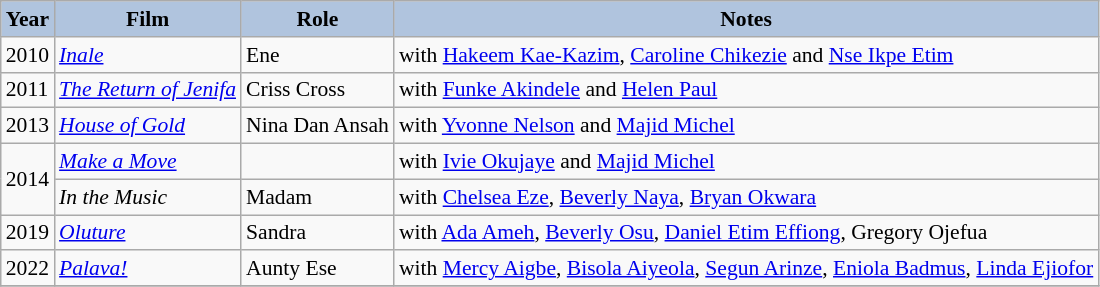<table class="wikitable" style="font-size:90%;">
<tr>
<th style="background:#B0C4DE;">Year</th>
<th style="background:#B0C4DE;">Film</th>
<th style="background:#B0C4DE;">Role</th>
<th style="background:#B0C4DE;">Notes</th>
</tr>
<tr>
<td>2010</td>
<td><em><a href='#'>Inale</a></em></td>
<td>Ene</td>
<td>with <a href='#'>Hakeem Kae-Kazim</a>, <a href='#'>Caroline Chikezie</a> and <a href='#'>Nse Ikpe Etim</a></td>
</tr>
<tr>
<td>2011</td>
<td><em><a href='#'>The Return of Jenifa</a></em></td>
<td>Criss Cross</td>
<td>with <a href='#'>Funke Akindele</a> and <a href='#'>Helen Paul</a></td>
</tr>
<tr>
<td>2013</td>
<td><em><a href='#'>House of Gold</a></em></td>
<td>Nina Dan Ansah</td>
<td>with <a href='#'>Yvonne Nelson</a> and <a href='#'>Majid Michel</a></td>
</tr>
<tr>
<td rowspan="2">2014</td>
<td><em><a href='#'>Make a Move</a></em></td>
<td></td>
<td>with <a href='#'>Ivie Okujaye</a> and <a href='#'>Majid Michel</a></td>
</tr>
<tr>
<td><em>In the Music</em></td>
<td>Madam</td>
<td>with <a href='#'>Chelsea Eze</a>, <a href='#'>Beverly Naya</a>, <a href='#'>Bryan Okwara</a></td>
</tr>
<tr>
<td>2019</td>
<td><em><a href='#'>Oluture</a></em></td>
<td>Sandra</td>
<td>with <a href='#'>Ada Ameh</a>, <a href='#'>Beverly Osu</a>, <a href='#'>Daniel Etim Effiong</a>, Gregory Ojefua</td>
</tr>
<tr>
<td>2022</td>
<td><em><a href='#'>Palava!</a></em></td>
<td>Aunty Ese</td>
<td>with <a href='#'>Mercy Aigbe</a>, <a href='#'>Bisola Aiyeola</a>, <a href='#'>Segun Arinze</a>, <a href='#'>Eniola Badmus</a>, <a href='#'>Linda Ejiofor</a></td>
</tr>
<tr>
</tr>
</table>
